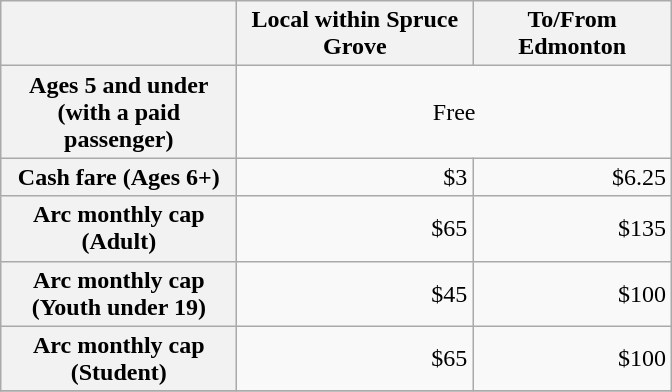<table class="wikitable" style="text-align:right">
<tr>
<th style="width:150px;"></th>
<th style="width:150px;">Local within Spruce Grove</th>
<th style="width:125px;">To/From Edmonton</th>
</tr>
<tr>
<th>Ages 5 and under (with a paid passenger)</th>
<td style="text-align: center;" colspan="3">Free</td>
</tr>
<tr>
<th>Cash fare (Ages 6+)</th>
<td>$3</td>
<td>$6.25</td>
</tr>
<tr>
<th>Arc monthly cap (Adult)</th>
<td>$65</td>
<td>$135</td>
</tr>
<tr>
<th>Arc monthly cap (Youth under 19)</th>
<td>$45</td>
<td>$100</td>
</tr>
<tr>
<th>Arc monthly cap (Student)</th>
<td>$65</td>
<td>$100</td>
</tr>
<tr>
</tr>
</table>
